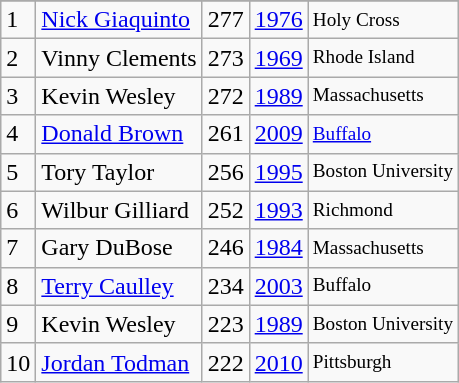<table class="wikitable">
<tr>
</tr>
<tr>
<td>1</td>
<td><a href='#'>Nick Giaquinto</a></td>
<td>277</td>
<td><a href='#'>1976</a></td>
<td style="font-size:80%;">Holy Cross</td>
</tr>
<tr>
<td>2</td>
<td>Vinny Clements</td>
<td>273</td>
<td><a href='#'>1969</a></td>
<td style="font-size:80%;">Rhode Island</td>
</tr>
<tr>
<td>3</td>
<td>Kevin Wesley</td>
<td>272</td>
<td><a href='#'>1989</a></td>
<td style="font-size:80%;">Massachusetts</td>
</tr>
<tr>
<td>4</td>
<td><a href='#'>Donald Brown</a></td>
<td>261</td>
<td><a href='#'>2009</a></td>
<td style="font-size:80%;"><a href='#'>Buffalo</a></td>
</tr>
<tr>
<td>5</td>
<td>Tory Taylor</td>
<td>256</td>
<td><a href='#'>1995</a></td>
<td style="font-size:80%;">Boston University</td>
</tr>
<tr>
<td>6</td>
<td>Wilbur Gilliard</td>
<td>252</td>
<td><a href='#'>1993</a></td>
<td style="font-size:80%;">Richmond</td>
</tr>
<tr>
<td>7</td>
<td>Gary DuBose</td>
<td>246</td>
<td><a href='#'>1984</a></td>
<td style="font-size:80%;">Massachusetts</td>
</tr>
<tr>
<td>8</td>
<td><a href='#'>Terry Caulley</a></td>
<td>234</td>
<td><a href='#'>2003</a></td>
<td style="font-size:80%;">Buffalo</td>
</tr>
<tr>
<td>9</td>
<td>Kevin Wesley</td>
<td>223</td>
<td><a href='#'>1989</a></td>
<td style="font-size:80%;">Boston University</td>
</tr>
<tr>
<td>10</td>
<td><a href='#'>Jordan Todman</a></td>
<td>222</td>
<td><a href='#'>2010</a></td>
<td style="font-size:80%;">Pittsburgh</td>
</tr>
</table>
